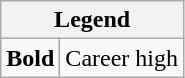<table class="wikitable mw-collapsible mw-collapsed">
<tr>
<th colspan="2">Legend</th>
</tr>
<tr>
<td><strong>Bold</strong></td>
<td>Career high</td>
</tr>
</table>
